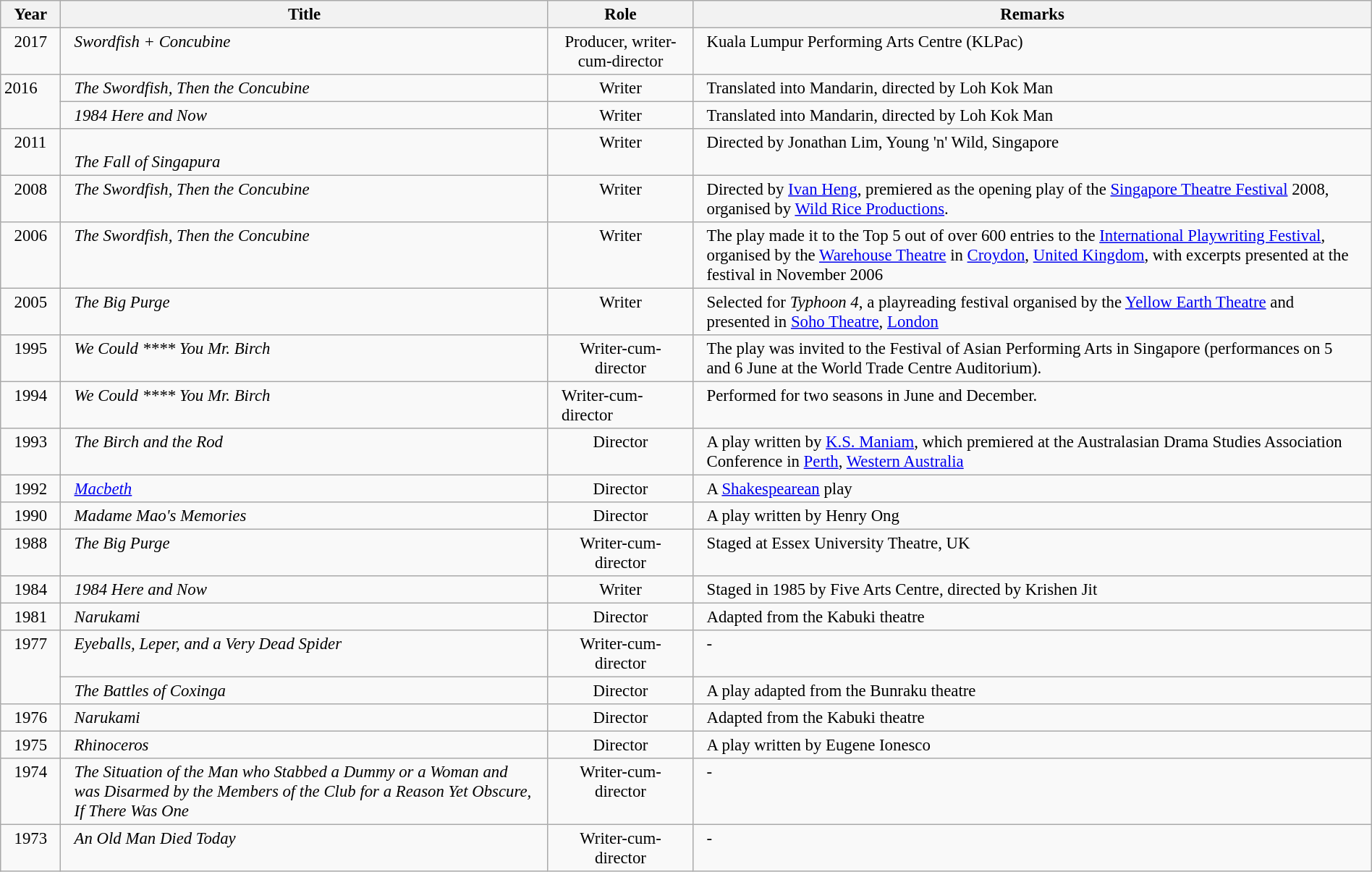<table width=100% class="wikitable" style="font-size:95%;">
<tr>
<th>Year</th>
<th>Title</th>
<th>Role</th>
<th>Remarks</th>
</tr>
<tr valign=top>
<td style="padding:3px 12px;">2017</td>
<td style="padding:3px 12px;"><em>Swordfish + Concubine</em></td>
<td align=center style="padding:3px 12px;">Producer, writer-cum-director</td>
<td style="padding:3px 12px;">Kuala Lumpur Performing Arts Centre (KLPac)</td>
</tr>
<tr valign=top>
<td rowspan=2 sstyle="padding:3px 12px;">2016</td>
<td style="padding:3px 12px;"><em>The Swordfish, Then the Concubine</em></td>
<td align=center style="padding:3px 12px;">Writer</td>
<td style="padding:3px 12px;">Translated into Mandarin, directed by Loh Kok Man</td>
</tr>
<tr valign=top>
<td style="padding:3px 12px;"><em>1984 Here and Now</em></td>
<td align=center style="padding:3px 12px;">Writer</td>
<td style="padding:3px 12px;">Translated into Mandarin, directed by Loh Kok Man</td>
</tr>
<tr valign=top>
<td style="padding:3px 12px;">2011</td>
<td style="padding:3px 12px;"><em><br>The Fall of Singapura</em></td>
<td align=center style="padding:3px 12px;">Writer</td>
<td style="padding:3px 12px;">Directed by Jonathan Lim, Young 'n' Wild, Singapore</td>
</tr>
<tr valign=top>
<td style="padding:3px 12px;">2008</td>
<td style="padding:3px 12px;"><em>The Swordfish, Then the Concubine</em></td>
<td align=center style="padding:3px 12px;">Writer</td>
<td style="padding:3px 12px;">Directed by <a href='#'>Ivan Heng</a>, premiered as the opening play of the <a href='#'>Singapore Theatre Festival</a> 2008, organised by <a href='#'>Wild Rice Productions</a>.</td>
</tr>
<tr valign=top>
<td style="padding:3px 12px;">2006</td>
<td style="padding:3px 12px;"><em>The Swordfish, Then the Concubine</em></td>
<td align=center style="padding:3px 12px;">Writer</td>
<td style="padding:3px 12px;">The play made it to the Top 5 out of over 600 entries to the <a href='#'>International Playwriting Festival</a>, organised by the <a href='#'>Warehouse Theatre</a> in <a href='#'>Croydon</a>, <a href='#'>United Kingdom</a>, with excerpts presented at the festival in November 2006</td>
</tr>
<tr valign=top>
<td style="padding:3px 12px;">2005</td>
<td style="padding:3px 12px;"><em>The Big Purge</em></td>
<td align=center style="padding:3px 12px;">Writer</td>
<td style="padding:3px 12px;">Selected for <em>Typhoon 4</em>, a playreading festival organised by the <a href='#'>Yellow Earth Theatre</a> and presented in <a href='#'>Soho Theatre</a>, <a href='#'>London</a></td>
</tr>
<tr valign=top>
<td style="padding:3px 12px;">1995</td>
<td style="padding:3px 12px;"><em>We Could **** You Mr. Birch</em></td>
<td align=center style="padding:3px 12px;">Writer-cum-director</td>
<td style="padding:3px 12px;">The play was invited to the Festival of Asian Performing Arts in Singapore (performances on 5 and 6 June at the World Trade Centre Auditorium).</td>
</tr>
<tr valign=top>
<td style="padding:3px 12px;">1994</td>
<td style="padding:3px 12px;"><em>We Could **** You Mr. Birch</em></td>
<td style="padding:3px 12px;">Writer-cum-director</td>
<td style="padding:3px 12px;">Performed for two seasons in June and December.</td>
</tr>
<tr valign=top>
<td style="padding:3px 12px;">1993</td>
<td style="padding:3px 12px;"><em>The Birch and the Rod</em></td>
<td align=center style="padding:3px 12px;">Director</td>
<td style="padding:3px 12px;">A play written by <a href='#'>K.S. Maniam</a>, which premiered at the Australasian Drama Studies Association Conference in <a href='#'>Perth</a>, <a href='#'>Western Australia</a></td>
</tr>
<tr valign=top>
<td style="padding:3px 12px;">1992</td>
<td style="padding:3px 12px;"><em><a href='#'>Macbeth</a></em></td>
<td align=center style="padding:3px 12px;">Director</td>
<td style="padding:3px 12px;">A <a href='#'>Shakespearean</a> play</td>
</tr>
<tr valign=top>
<td style="padding:3px 12px;">1990</td>
<td style="padding:3px 12px;"><em>Madame Mao's Memories</em></td>
<td align=center style="padding:3px 12px;">Director</td>
<td style="padding:3px 12px;">A play written by Henry Ong</td>
</tr>
<tr valign=top>
<td style="padding:3px 12px;">1988</td>
<td style="padding:3px 12px;"><em>The Big Purge</em></td>
<td align=center style="padding:3px 12px;">Writer-cum-director</td>
<td style="padding:3px 12px;">Staged at Essex University Theatre, UK</td>
</tr>
<tr valign=top>
<td style="padding:3px 12px;">1984</td>
<td style="padding:3px 12px;"><em>1984 Here and Now</em></td>
<td align=center style="padding:3px 12px;">Writer</td>
<td style="padding:3px 12px;">Staged in 1985 by Five Arts Centre, directed by Krishen Jit</td>
</tr>
<tr valign=top>
<td style="padding:3px 12px;">1981</td>
<td style="padding:3px 12px;"><em>Narukami</em></td>
<td align=center style="padding:3px 12px;">Director</td>
<td style="padding:3px 12px;">Adapted from the Kabuki theatre</td>
</tr>
<tr valign=top>
<td rowspan=2 style="padding:3px 12px;">1977</td>
<td style="padding:3px 12px;"><em>Eyeballs, Leper, and a Very Dead Spider</em></td>
<td align=center style="padding:3px 12px;">Writer-cum-director</td>
<td style="padding:3px 12px;">-</td>
</tr>
<tr valign=top>
<td style="padding:3px 12px;"><em>The Battles of Coxinga</em></td>
<td align=center style="padding:3px 12px;">Director</td>
<td style="padding:3px 12px;">A play adapted from the Bunraku theatre</td>
</tr>
<tr valign=top>
<td style="padding:3px 12px;">1976</td>
<td style="padding:3px 12px;"><em>Narukami</em></td>
<td align=center style="padding:3px 12px;">Director</td>
<td style="padding:3px 12px;">Adapted from the Kabuki theatre</td>
</tr>
<tr valign=top>
<td style="padding:3px 12px;">1975</td>
<td style="padding:3px 12px;"><em>Rhinoceros</em></td>
<td align=center style="padding:3px 12px;">Director</td>
<td style="padding:3px 12px;">A play written by Eugene Ionesco</td>
</tr>
<tr valign=top>
<td style="padding:3px 12px;">1974</td>
<td style="padding:3px 12px;"><em>The Situation of the Man who Stabbed a Dummy or a Woman and was Disarmed by the Members of the Club for a Reason Yet Obscure, If There Was One</em></td>
<td align=center style="padding:3px 12px;">Writer-cum-director</td>
<td style="padding:3px 12px;">-</td>
</tr>
<tr valign=top>
<td style="padding:3px 12px;">1973</td>
<td style="padding:3px 12px;"><em>An Old Man Died Today</em></td>
<td align=center style="padding:3px 12px;">Writer-cum-director</td>
<td style="padding:3px 12px;">-</td>
</tr>
</table>
